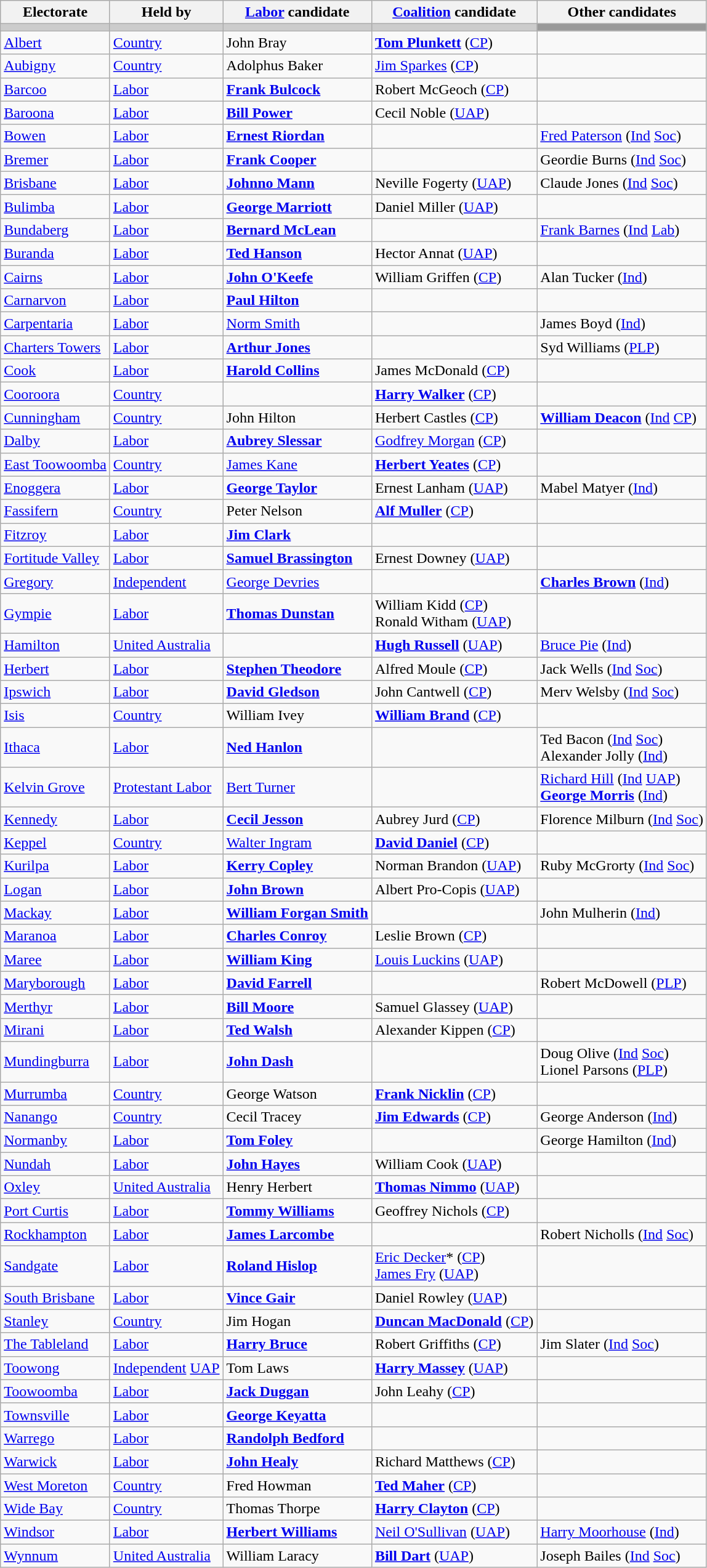<table class="wikitable">
<tr>
<th>Electorate</th>
<th>Held by</th>
<th><a href='#'>Labor</a> candidate</th>
<th><a href='#'>Coalition</a> candidate</th>
<th>Other candidates</th>
</tr>
<tr bgcolor="#cccccc">
<td></td>
<td></td>
<td></td>
<td></td>
<td bgcolor="#999999"></td>
</tr>
<tr>
<td><a href='#'>Albert</a></td>
<td><a href='#'>Country</a></td>
<td>John Bray</td>
<td><strong><a href='#'>Tom Plunkett</a></strong> (<a href='#'>CP</a>)</td>
<td></td>
</tr>
<tr>
<td><a href='#'>Aubigny</a></td>
<td><a href='#'>Country</a></td>
<td>Adolphus Baker</td>
<td><a href='#'>Jim Sparkes</a> (<a href='#'>CP</a>)</td>
<td></td>
</tr>
<tr>
<td><a href='#'>Barcoo</a></td>
<td><a href='#'>Labor</a></td>
<td><strong><a href='#'>Frank Bulcock</a></strong></td>
<td>Robert McGeoch (<a href='#'>CP</a>)</td>
<td></td>
</tr>
<tr>
<td><a href='#'>Baroona</a></td>
<td><a href='#'>Labor</a></td>
<td><strong><a href='#'>Bill Power</a></strong></td>
<td>Cecil Noble (<a href='#'>UAP</a>)</td>
<td></td>
</tr>
<tr>
<td><a href='#'>Bowen</a></td>
<td><a href='#'>Labor</a></td>
<td><strong><a href='#'>Ernest Riordan</a></strong></td>
<td></td>
<td><a href='#'>Fred Paterson</a> (<a href='#'>Ind</a> <a href='#'>Soc</a>)</td>
</tr>
<tr>
<td><a href='#'>Bremer</a></td>
<td><a href='#'>Labor</a></td>
<td><strong><a href='#'>Frank Cooper</a></strong></td>
<td></td>
<td>Geordie Burns (<a href='#'>Ind</a> <a href='#'>Soc</a>)</td>
</tr>
<tr>
<td><a href='#'>Brisbane</a></td>
<td><a href='#'>Labor</a></td>
<td><strong><a href='#'>Johnno Mann</a></strong></td>
<td>Neville Fogerty (<a href='#'>UAP</a>)</td>
<td>Claude Jones (<a href='#'>Ind</a> <a href='#'>Soc</a>)</td>
</tr>
<tr>
<td><a href='#'>Bulimba</a></td>
<td><a href='#'>Labor</a></td>
<td><strong><a href='#'>George Marriott</a></strong></td>
<td>Daniel Miller (<a href='#'>UAP</a>)</td>
<td></td>
</tr>
<tr>
<td><a href='#'>Bundaberg</a></td>
<td><a href='#'>Labor</a></td>
<td><strong><a href='#'>Bernard McLean</a></strong></td>
<td></td>
<td><a href='#'>Frank Barnes</a> (<a href='#'>Ind</a> <a href='#'>Lab</a>)</td>
</tr>
<tr>
<td><a href='#'>Buranda</a></td>
<td><a href='#'>Labor</a></td>
<td><strong><a href='#'>Ted Hanson</a></strong></td>
<td>Hector Annat (<a href='#'>UAP</a>)</td>
<td></td>
</tr>
<tr>
<td><a href='#'>Cairns</a></td>
<td><a href='#'>Labor</a></td>
<td><strong><a href='#'>John O'Keefe</a></strong></td>
<td>William Griffen (<a href='#'>CP</a>)</td>
<td>Alan Tucker (<a href='#'>Ind</a>)</td>
</tr>
<tr>
<td><a href='#'>Carnarvon</a></td>
<td><a href='#'>Labor</a></td>
<td><strong><a href='#'>Paul Hilton</a></strong></td>
<td></td>
<td></td>
</tr>
<tr>
<td><a href='#'>Carpentaria</a></td>
<td><a href='#'>Labor</a></td>
<td><a href='#'>Norm Smith</a></td>
<td></td>
<td>James Boyd (<a href='#'>Ind</a>)</td>
</tr>
<tr>
<td><a href='#'>Charters Towers</a></td>
<td><a href='#'>Labor</a></td>
<td><strong><a href='#'>Arthur Jones</a></strong></td>
<td></td>
<td>Syd Williams (<a href='#'>PLP</a>)</td>
</tr>
<tr>
<td><a href='#'>Cook</a></td>
<td><a href='#'>Labor</a></td>
<td><strong><a href='#'>Harold Collins</a></strong></td>
<td>James McDonald (<a href='#'>CP</a>)</td>
<td></td>
</tr>
<tr>
<td><a href='#'>Cooroora</a></td>
<td><a href='#'>Country</a></td>
<td></td>
<td><strong><a href='#'>Harry Walker</a></strong> (<a href='#'>CP</a>)</td>
<td></td>
</tr>
<tr>
<td><a href='#'>Cunningham</a></td>
<td><a href='#'>Country</a></td>
<td>John Hilton</td>
<td>Herbert Castles (<a href='#'>CP</a>)</td>
<td><strong><a href='#'>William Deacon</a></strong> (<a href='#'>Ind</a> <a href='#'>CP</a>)</td>
</tr>
<tr>
<td><a href='#'>Dalby</a></td>
<td><a href='#'>Labor</a></td>
<td><strong><a href='#'>Aubrey Slessar</a></strong></td>
<td><a href='#'>Godfrey Morgan</a> (<a href='#'>CP</a>)</td>
<td></td>
</tr>
<tr>
<td><a href='#'>East Toowoomba</a></td>
<td><a href='#'>Country</a></td>
<td><a href='#'>James Kane</a></td>
<td><strong><a href='#'>Herbert Yeates</a></strong> (<a href='#'>CP</a>)</td>
<td></td>
</tr>
<tr>
<td><a href='#'>Enoggera</a></td>
<td><a href='#'>Labor</a></td>
<td><strong><a href='#'>George Taylor</a></strong></td>
<td>Ernest Lanham (<a href='#'>UAP</a>)</td>
<td>Mabel Matyer (<a href='#'>Ind</a>)</td>
</tr>
<tr>
<td><a href='#'>Fassifern</a></td>
<td><a href='#'>Country</a></td>
<td>Peter Nelson</td>
<td><strong><a href='#'>Alf Muller</a></strong> (<a href='#'>CP</a>)</td>
<td></td>
</tr>
<tr>
<td><a href='#'>Fitzroy</a></td>
<td><a href='#'>Labor</a></td>
<td><strong><a href='#'>Jim Clark</a></strong></td>
<td></td>
<td></td>
</tr>
<tr>
<td><a href='#'>Fortitude Valley</a></td>
<td><a href='#'>Labor</a></td>
<td><strong><a href='#'>Samuel Brassington</a></strong></td>
<td>Ernest Downey (<a href='#'>UAP</a>)</td>
<td></td>
</tr>
<tr>
<td><a href='#'>Gregory</a></td>
<td><a href='#'>Independent</a></td>
<td><a href='#'>George Devries</a></td>
<td></td>
<td><strong><a href='#'>Charles Brown</a></strong> (<a href='#'>Ind</a>)</td>
</tr>
<tr>
<td><a href='#'>Gympie</a></td>
<td><a href='#'>Labor</a></td>
<td><strong><a href='#'>Thomas Dunstan</a></strong></td>
<td>William Kidd (<a href='#'>CP</a>) <br> Ronald Witham (<a href='#'>UAP</a>)</td>
<td></td>
</tr>
<tr>
<td><a href='#'>Hamilton</a></td>
<td><a href='#'>United Australia</a></td>
<td></td>
<td><strong><a href='#'>Hugh Russell</a></strong> (<a href='#'>UAP</a>)</td>
<td><a href='#'>Bruce Pie</a> (<a href='#'>Ind</a>)</td>
</tr>
<tr>
<td><a href='#'>Herbert</a></td>
<td><a href='#'>Labor</a></td>
<td><strong><a href='#'>Stephen Theodore</a></strong></td>
<td>Alfred Moule (<a href='#'>CP</a>)</td>
<td>Jack Wells (<a href='#'>Ind</a> <a href='#'>Soc</a>)</td>
</tr>
<tr>
<td><a href='#'>Ipswich</a></td>
<td><a href='#'>Labor</a></td>
<td><strong><a href='#'>David Gledson</a></strong></td>
<td>John Cantwell (<a href='#'>CP</a>)</td>
<td>Merv Welsby (<a href='#'>Ind</a> <a href='#'>Soc</a>)</td>
</tr>
<tr>
<td><a href='#'>Isis</a></td>
<td><a href='#'>Country</a></td>
<td>William Ivey</td>
<td><strong><a href='#'>William Brand</a></strong> (<a href='#'>CP</a>)</td>
<td></td>
</tr>
<tr>
<td><a href='#'>Ithaca</a></td>
<td><a href='#'>Labor</a></td>
<td><strong><a href='#'>Ned Hanlon</a></strong></td>
<td></td>
<td>Ted Bacon (<a href='#'>Ind</a> <a href='#'>Soc</a>) <br> Alexander Jolly (<a href='#'>Ind</a>)</td>
</tr>
<tr>
<td><a href='#'>Kelvin Grove</a></td>
<td><a href='#'>Protestant Labor</a></td>
<td><a href='#'>Bert Turner</a></td>
<td></td>
<td><a href='#'>Richard Hill</a> (<a href='#'>Ind</a> <a href='#'>UAP</a>) <br> <strong><a href='#'>George Morris</a></strong> (<a href='#'>Ind</a>)</td>
</tr>
<tr>
<td><a href='#'>Kennedy</a></td>
<td><a href='#'>Labor</a></td>
<td><strong><a href='#'>Cecil Jesson</a></strong></td>
<td>Aubrey Jurd (<a href='#'>CP</a>)</td>
<td>Florence Milburn (<a href='#'>Ind</a> <a href='#'>Soc</a>)</td>
</tr>
<tr>
<td><a href='#'>Keppel</a></td>
<td><a href='#'>Country</a></td>
<td><a href='#'>Walter Ingram</a></td>
<td><strong><a href='#'>David Daniel</a></strong> (<a href='#'>CP</a>)</td>
<td></td>
</tr>
<tr>
<td><a href='#'>Kurilpa</a></td>
<td><a href='#'>Labor</a></td>
<td><strong><a href='#'>Kerry Copley</a></strong></td>
<td>Norman Brandon (<a href='#'>UAP</a>)</td>
<td>Ruby McGrorty (<a href='#'>Ind</a> <a href='#'>Soc</a>)</td>
</tr>
<tr>
<td><a href='#'>Logan</a></td>
<td><a href='#'>Labor</a></td>
<td><strong><a href='#'>John Brown</a></strong></td>
<td>Albert Pro-Copis (<a href='#'>UAP</a>)</td>
<td></td>
</tr>
<tr>
<td><a href='#'>Mackay</a></td>
<td><a href='#'>Labor</a></td>
<td><strong><a href='#'>William Forgan Smith</a></strong></td>
<td></td>
<td>John Mulherin (<a href='#'>Ind</a>)</td>
</tr>
<tr>
<td><a href='#'>Maranoa</a></td>
<td><a href='#'>Labor</a></td>
<td><strong><a href='#'>Charles Conroy</a></strong></td>
<td>Leslie Brown (<a href='#'>CP</a>)</td>
<td></td>
</tr>
<tr>
<td><a href='#'>Maree</a></td>
<td><a href='#'>Labor</a></td>
<td><strong><a href='#'>William King</a></strong></td>
<td><a href='#'>Louis Luckins</a> (<a href='#'>UAP</a>)</td>
<td></td>
</tr>
<tr>
<td><a href='#'>Maryborough</a></td>
<td><a href='#'>Labor</a></td>
<td><strong><a href='#'>David Farrell</a></strong></td>
<td></td>
<td>Robert McDowell (<a href='#'>PLP</a>)</td>
</tr>
<tr>
<td><a href='#'>Merthyr</a></td>
<td><a href='#'>Labor</a></td>
<td><strong><a href='#'>Bill Moore</a></strong></td>
<td>Samuel Glassey (<a href='#'>UAP</a>)</td>
<td></td>
</tr>
<tr>
<td><a href='#'>Mirani</a></td>
<td><a href='#'>Labor</a></td>
<td><strong><a href='#'>Ted Walsh</a></strong></td>
<td>Alexander Kippen (<a href='#'>CP</a>)</td>
<td></td>
</tr>
<tr>
<td><a href='#'>Mundingburra</a></td>
<td><a href='#'>Labor</a></td>
<td><strong><a href='#'>John Dash</a></strong></td>
<td></td>
<td>Doug Olive (<a href='#'>Ind</a> <a href='#'>Soc</a>) <br> Lionel Parsons (<a href='#'>PLP</a>)</td>
</tr>
<tr>
<td><a href='#'>Murrumba</a></td>
<td><a href='#'>Country</a></td>
<td>George Watson</td>
<td><strong><a href='#'>Frank Nicklin</a></strong> (<a href='#'>CP</a>)</td>
<td></td>
</tr>
<tr>
<td><a href='#'>Nanango</a></td>
<td><a href='#'>Country</a></td>
<td>Cecil Tracey</td>
<td><strong><a href='#'>Jim Edwards</a></strong> (<a href='#'>CP</a>)</td>
<td>George Anderson (<a href='#'>Ind</a>)</td>
</tr>
<tr>
<td><a href='#'>Normanby</a></td>
<td><a href='#'>Labor</a></td>
<td><strong><a href='#'>Tom Foley</a></strong></td>
<td></td>
<td>George Hamilton (<a href='#'>Ind</a>)</td>
</tr>
<tr>
<td><a href='#'>Nundah</a></td>
<td><a href='#'>Labor</a></td>
<td><strong><a href='#'>John Hayes</a></strong></td>
<td>William Cook (<a href='#'>UAP</a>)</td>
<td></td>
</tr>
<tr>
<td><a href='#'>Oxley</a></td>
<td><a href='#'>United Australia</a></td>
<td>Henry Herbert</td>
<td><strong><a href='#'>Thomas Nimmo</a></strong> (<a href='#'>UAP</a>)</td>
<td></td>
</tr>
<tr>
<td><a href='#'>Port Curtis</a></td>
<td><a href='#'>Labor</a></td>
<td><strong><a href='#'>Tommy Williams</a></strong></td>
<td>Geoffrey Nichols (<a href='#'>CP</a>)</td>
<td></td>
</tr>
<tr>
<td><a href='#'>Rockhampton</a></td>
<td><a href='#'>Labor</a></td>
<td><strong><a href='#'>James Larcombe</a></strong></td>
<td></td>
<td>Robert Nicholls (<a href='#'>Ind</a> <a href='#'>Soc</a>)</td>
</tr>
<tr>
<td><a href='#'>Sandgate</a></td>
<td><a href='#'>Labor</a></td>
<td><strong><a href='#'>Roland Hislop</a></strong></td>
<td><a href='#'>Eric Decker</a>* (<a href='#'>CP</a>) <br> <a href='#'>James Fry</a> (<a href='#'>UAP</a>)</td>
<td></td>
</tr>
<tr>
<td><a href='#'>South Brisbane</a></td>
<td><a href='#'>Labor</a></td>
<td><strong><a href='#'>Vince Gair</a></strong></td>
<td>Daniel Rowley (<a href='#'>UAP</a>)</td>
<td></td>
</tr>
<tr>
<td><a href='#'>Stanley</a></td>
<td><a href='#'>Country</a></td>
<td>Jim Hogan</td>
<td><strong><a href='#'>Duncan MacDonald</a></strong> (<a href='#'>CP</a>)</td>
<td></td>
</tr>
<tr>
<td><a href='#'>The Tableland</a></td>
<td><a href='#'>Labor</a></td>
<td><strong><a href='#'>Harry Bruce</a></strong></td>
<td>Robert Griffiths (<a href='#'>CP</a>)</td>
<td>Jim Slater (<a href='#'>Ind</a> <a href='#'>Soc</a>)</td>
</tr>
<tr>
<td><a href='#'>Toowong</a></td>
<td><a href='#'>Independent</a> <a href='#'>UAP</a></td>
<td>Tom Laws</td>
<td><strong><a href='#'>Harry Massey</a></strong> (<a href='#'>UAP</a>)</td>
<td></td>
</tr>
<tr>
<td><a href='#'>Toowoomba</a></td>
<td><a href='#'>Labor</a></td>
<td><strong><a href='#'>Jack Duggan</a></strong></td>
<td>John Leahy (<a href='#'>CP</a>)</td>
<td></td>
</tr>
<tr>
<td><a href='#'>Townsville</a></td>
<td><a href='#'>Labor</a></td>
<td><strong><a href='#'>George Keyatta</a></strong></td>
<td></td>
<td></td>
</tr>
<tr>
<td><a href='#'>Warrego</a></td>
<td><a href='#'>Labor</a></td>
<td><strong><a href='#'>Randolph Bedford</a></strong></td>
<td></td>
<td></td>
</tr>
<tr>
<td><a href='#'>Warwick</a></td>
<td><a href='#'>Labor</a></td>
<td><strong><a href='#'>John Healy</a></strong></td>
<td>Richard Matthews (<a href='#'>CP</a>)</td>
<td></td>
</tr>
<tr>
<td><a href='#'>West Moreton</a></td>
<td><a href='#'>Country</a></td>
<td>Fred Howman</td>
<td><strong><a href='#'>Ted Maher</a></strong> (<a href='#'>CP</a>)</td>
<td></td>
</tr>
<tr>
<td><a href='#'>Wide Bay</a></td>
<td><a href='#'>Country</a></td>
<td>Thomas Thorpe</td>
<td><strong><a href='#'>Harry Clayton</a></strong> (<a href='#'>CP</a>)</td>
<td></td>
</tr>
<tr>
<td><a href='#'>Windsor</a></td>
<td><a href='#'>Labor</a></td>
<td><strong><a href='#'>Herbert Williams</a></strong></td>
<td><a href='#'>Neil O'Sullivan</a> (<a href='#'>UAP</a>)</td>
<td><a href='#'>Harry Moorhouse</a> (<a href='#'>Ind</a>)</td>
</tr>
<tr>
<td><a href='#'>Wynnum</a></td>
<td><a href='#'>United Australia</a></td>
<td>William Laracy</td>
<td><strong><a href='#'>Bill Dart</a></strong> (<a href='#'>UAP</a>)</td>
<td>Joseph Bailes (<a href='#'>Ind</a> <a href='#'>Soc</a>)</td>
</tr>
</table>
